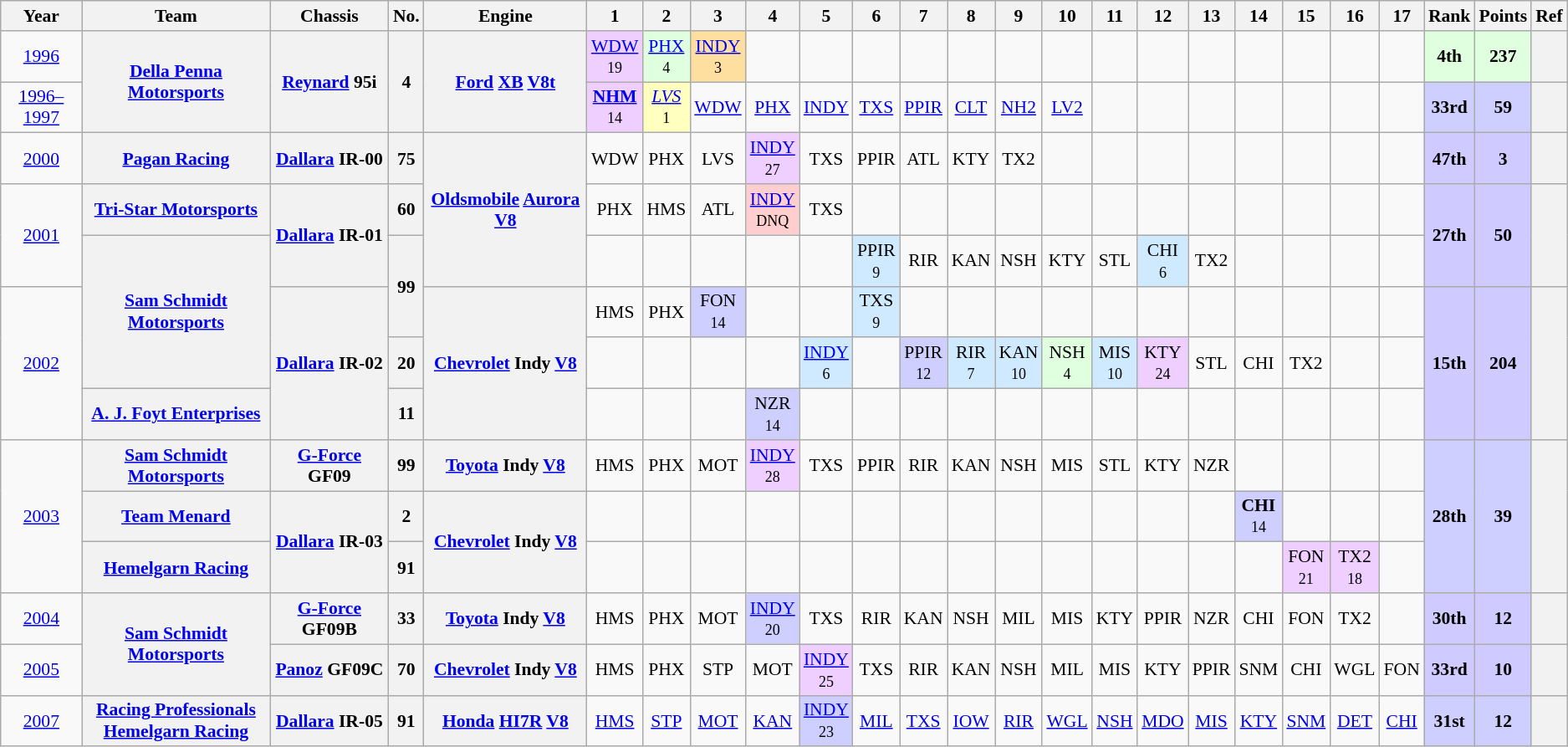<table class="wikitable" style="text-align:center; font-size:90%">
<tr>
<th>Year</th>
<th>Team</th>
<th>Chassis</th>
<th>No.</th>
<th>Engine</th>
<th>1</th>
<th>2</th>
<th>3</th>
<th>4</th>
<th>5</th>
<th>6</th>
<th>7</th>
<th>8</th>
<th>9</th>
<th>10</th>
<th>11</th>
<th>12</th>
<th>13</th>
<th>14</th>
<th>15</th>
<th>16</th>
<th>17</th>
<th>Rank</th>
<th>Points</th>
<th>Ref</th>
</tr>
<tr>
<td><a href='#'>1996</a></td>
<th rowspan=2><a href='#'>Della Penna Motorsports</a></th>
<th rowspan=2><a href='#'>Reynard</a> 95i</th>
<th rowspan=2>4</th>
<th rowspan=2><a href='#'>Ford</a> <a href='#'>XB</a> <a href='#'>V8</a><a href='#'>t</a></th>
<td style="background:#EFCFFF;"><a href='#'>WDW</a><br><small>19</small></td>
<td style="background:#DFFFDF;"><a href='#'>PHX</a><br><small>4</small></td>
<td style="background:#FFDF9F;"><a href='#'>INDY</a><br><small>3</small></td>
<td></td>
<td></td>
<td></td>
<td></td>
<td></td>
<td></td>
<td></td>
<td></td>
<td></td>
<td></td>
<td></td>
<td></td>
<td></td>
<td></td>
<th style="background:#DFFFDF;"><strong>4th</strong></th>
<th style="background:#DFFFDF;"><strong>237</strong></th>
<th></th>
</tr>
<tr>
<td><a href='#'>1996–1997</a></td>
<td style="background:#EFCFFF;"><strong><a href='#'>NHM</a></strong><br><small>14</small></td>
<td style="background:#FFFFBF;"><em><a href='#'>LVS</a></em><br><small>1</small></td>
<td><a href='#'>WDW</a></td>
<td><a href='#'>PHX</a></td>
<td><a href='#'>INDY</a></td>
<td><a href='#'>TXS</a></td>
<td><a href='#'>PPIR</a></td>
<td><a href='#'>CLT</a></td>
<td><a href='#'>NH2</a></td>
<td><a href='#'>LV2</a></td>
<td></td>
<td></td>
<td></td>
<td></td>
<td></td>
<td></td>
<td></td>
<th style="background:#CFCFFF;"><strong>33rd</strong></th>
<th style="background:#CFCFFF;"><strong>59</strong></th>
<th></th>
</tr>
<tr>
<td><a href='#'>2000</a></td>
<th><a href='#'>Pagan Racing</a></th>
<th><a href='#'>Dallara</a> IR-00</th>
<th>75</th>
<th rowspan=3><a href='#'>Oldsmobile</a> <a href='#'>Aurora</a> <a href='#'>V8</a></th>
<td>WDW</td>
<td>PHX</td>
<td>LVS</td>
<td style="background:#EFCFFF;"><a href='#'>INDY</a><br><small>27</small></td>
<td>TXS</td>
<td>PPIR</td>
<td>ATL</td>
<td>KTY</td>
<td>TX2</td>
<td></td>
<td></td>
<td></td>
<td></td>
<td></td>
<td></td>
<td></td>
<td></td>
<th style="background:#CFCAFF;"><strong>47th</strong></th>
<th style="background:#CFCAFF;"><strong>3</strong></th>
<th></th>
</tr>
<tr>
<td rowspan=2><a href='#'>2001</a></td>
<th><a href='#'>Tri-Star Motorsports</a></th>
<th rowspan=2><a href='#'>Dallara</a> IR-01</th>
<th>60</th>
<td>PHX</td>
<td>HMS</td>
<td>ATL</td>
<td style="background:#FFCFCF;"><a href='#'>INDY</a><br><small>DNQ</small></td>
<td>TXS</td>
<td></td>
<td></td>
<td></td>
<td></td>
<td></td>
<td></td>
<td></td>
<td></td>
<td></td>
<td></td>
<td></td>
<td></td>
<th rowspan=2 style="background:#CFCAFF;"><strong>27th</strong></th>
<th rowspan=2 style="background:#CFCAFF;"><strong>50</strong></th>
<th rowspan=2></th>
</tr>
<tr>
<th rowspan=3><a href='#'>Sam Schmidt Motorsports</a></th>
<th rowspan=2>99</th>
<td></td>
<td></td>
<td></td>
<td></td>
<td></td>
<td style="background:#CFEAFF;">PPIR<br><small>9</small></td>
<td>RIR</td>
<td>KAN</td>
<td>NSH</td>
<td>KTY</td>
<td>STL</td>
<td style="background:#CFEAFF;">CHI<br><small>6</small></td>
<td>TX2</td>
<td></td>
<td></td>
<td></td>
<td></td>
</tr>
<tr>
<td rowspan=3><a href='#'>2002</a></td>
<th rowspan=3><a href='#'>Dallara</a> IR-02</th>
<th rowspan=3><a href='#'>Chevrolet</a> Indy <a href='#'>V8</a></th>
<td>HMS</td>
<td>PHX</td>
<td style="background:#CFCFFF;">FON<br><small>14</small></td>
<td></td>
<td></td>
<td style="background:#CFEAFF;">TXS<br><small>9</small></td>
<td></td>
<td></td>
<td></td>
<td></td>
<td></td>
<td></td>
<td></td>
<td></td>
<td></td>
<td></td>
<td></td>
<td rowspan=3 style="background:#CFCAFF;"><strong>15th</strong></td>
<td rowspan=3 style="background:#CFCAFF;"><strong>204</strong></td>
<th rowspan=3></th>
</tr>
<tr>
<th>20</th>
<td></td>
<td></td>
<td></td>
<td></td>
<td style="background:#CFEAFF;"><a href='#'>INDY</a><br><small>6</small></td>
<td></td>
<td style="background:#CFCFFF;">PPIR<br><small>12</small></td>
<td style="background:#CFEAFF;">RIR<br><small>7</small></td>
<td style="background:#CFEAFF;">KAN<br><small>10</small></td>
<td style="background:#DFFFDF;">NSH<br><small>4</small></td>
<td style="background:#CFEAFF;">MIS<br><small>10</small></td>
<td style="background:#EFCFFF;">KTY<br><small>24</small></td>
<td>STL</td>
<td>CHI</td>
<td>TX2</td>
<td></td>
<td></td>
</tr>
<tr>
<th><a href='#'>A. J. Foyt Enterprises</a></th>
<th>11</th>
<td></td>
<td></td>
<td></td>
<td style="background:#CFCFFF;">NZR<br><small>14</small></td>
<td></td>
<td></td>
<td></td>
<td></td>
<td></td>
<td></td>
<td></td>
<td></td>
<td></td>
<td></td>
<td></td>
<td></td>
<td></td>
</tr>
<tr>
<td rowspan=3><a href='#'>2003</a></td>
<th><a href='#'>Sam Schmidt Motorsports</a></th>
<th><a href='#'>G-Force</a> GF09</th>
<th>99</th>
<th><a href='#'>Toyota</a> Indy <a href='#'>V8</a></th>
<td>HMS</td>
<td>PHX</td>
<td>MOT</td>
<td style="background:#EFCFFF;"><a href='#'>INDY</a><br><small>28</small></td>
<td>TXS</td>
<td>PPIR</td>
<td>RIR</td>
<td>KAN</td>
<td>NSH</td>
<td>MIS</td>
<td>STL</td>
<td>KTY</td>
<td>NZR</td>
<td></td>
<td></td>
<td></td>
<td></td>
<th rowspan=3 style="background:#CFCFFF;"><strong>28th</strong></th>
<th rowspan=3 style="background:#CFCFFF;"><strong>39</strong></th>
<th rowspan=3></th>
</tr>
<tr>
<th><a href='#'>Team Menard</a></th>
<th rowspan=2><a href='#'>Dallara</a> IR-03</th>
<th>2</th>
<th rowspan=2><a href='#'>Chevrolet</a> Indy <a href='#'>V8</a></th>
<td></td>
<td></td>
<td></td>
<td></td>
<td></td>
<td></td>
<td></td>
<td></td>
<td></td>
<td></td>
<td></td>
<td></td>
<td></td>
<td style="background:#CFCFFF;"><strong>CHI</strong><br><small>14</small></td>
<td></td>
<td></td>
<td></td>
</tr>
<tr>
<th><a href='#'>Hemelgarn Racing</a></th>
<th>91</th>
<td></td>
<td></td>
<td></td>
<td></td>
<td></td>
<td></td>
<td></td>
<td></td>
<td></td>
<td></td>
<td></td>
<td></td>
<td></td>
<td></td>
<td style="background:#EFCFFF;">FON<br><small>21</small></td>
<td style="background:#EFCFFF;">TX2<br><small>18</small></td>
<td></td>
</tr>
<tr>
<td><a href='#'>2004</a></td>
<th rowspan=2><a href='#'>Sam Schmidt Motorsports</a></th>
<th><a href='#'>G-Force</a> GF09B</th>
<th>33</th>
<th><a href='#'>Toyota</a> Indy <a href='#'>V8</a></th>
<td>HMS</td>
<td>PHX</td>
<td>MOT</td>
<td style="background:#CFCFFF;"><a href='#'>INDY</a><br><small>20</small></td>
<td>TXS</td>
<td>RIR</td>
<td>KAN</td>
<td>NSH</td>
<td>MIL</td>
<td>MIS</td>
<td>KTY</td>
<td>PPIR</td>
<td>NZR</td>
<td>CHI</td>
<td>FON</td>
<td>TX2</td>
<td></td>
<th style="background:#CFCAFF;"><strong>30th</strong></th>
<th style="background:#CFCAFF;"><strong>12</strong></th>
<th></th>
</tr>
<tr>
<td><a href='#'>2005</a></td>
<th><a href='#'>Panoz</a> GF09C</th>
<th>70</th>
<th><a href='#'>Chevrolet</a> Indy <a href='#'>V8</a></th>
<td>HMS</td>
<td>PHX</td>
<td>STP</td>
<td>MOT</td>
<td style="background:#EFCFFF;"><a href='#'>INDY</a><br><small>25</small></td>
<td>TXS</td>
<td>RIR</td>
<td>KAN</td>
<td>NSH</td>
<td>MIL</td>
<td>MIS</td>
<td>KTY</td>
<td>PPIR</td>
<td>SNM</td>
<td>CHI</td>
<td>WGL</td>
<td>FON</td>
<th style="background:#CFCAFF;"><strong>33rd</strong></th>
<th style="background:#CFCAFF;"><strong>10</strong></th>
<th></th>
</tr>
<tr>
<td><a href='#'>2007</a></td>
<th><a href='#'>Racing Professionals</a><br><a href='#'>Hemelgarn Racing</a></th>
<th><a href='#'>Dallara</a> IR-05</th>
<th>91</th>
<th><a href='#'>Honda</a> <a href='#'>HI7R</a> <a href='#'>V8</a></th>
<td><a href='#'>HMS</a><br><small></small></td>
<td><a href='#'>STP</a><br><small></small></td>
<td><a href='#'>MOT</a><br><small></small></td>
<td><a href='#'>KAN</a><br><small></small></td>
<td style="background:#CFCFFF;"><a href='#'>INDY</a><br><small>23</small></td>
<td><a href='#'>MIL</a><br><small></small></td>
<td><a href='#'>TXS</a><br><small></small></td>
<td><a href='#'>IOW</a><br><small></small></td>
<td><a href='#'>RIR</a><br><small></small></td>
<td><a href='#'>WGL</a><br><small></small></td>
<td><a href='#'>NSH</a><br><small></small></td>
<td><a href='#'>MDO</a><br><small></small></td>
<td><a href='#'>MIS</a><br><small></small></td>
<td><a href='#'>KTY</a><br><small></small></td>
<td><a href='#'>SNM</a><br><small></small></td>
<td><a href='#'>DET</a><br><small></small></td>
<td><a href='#'>CHI</a><br><small></small></td>
<th style="background:#CFCFFF;"><strong>31st</strong></th>
<th style="background:#CFCFFF;"><strong>12</strong></th>
<th></th>
</tr>
</table>
